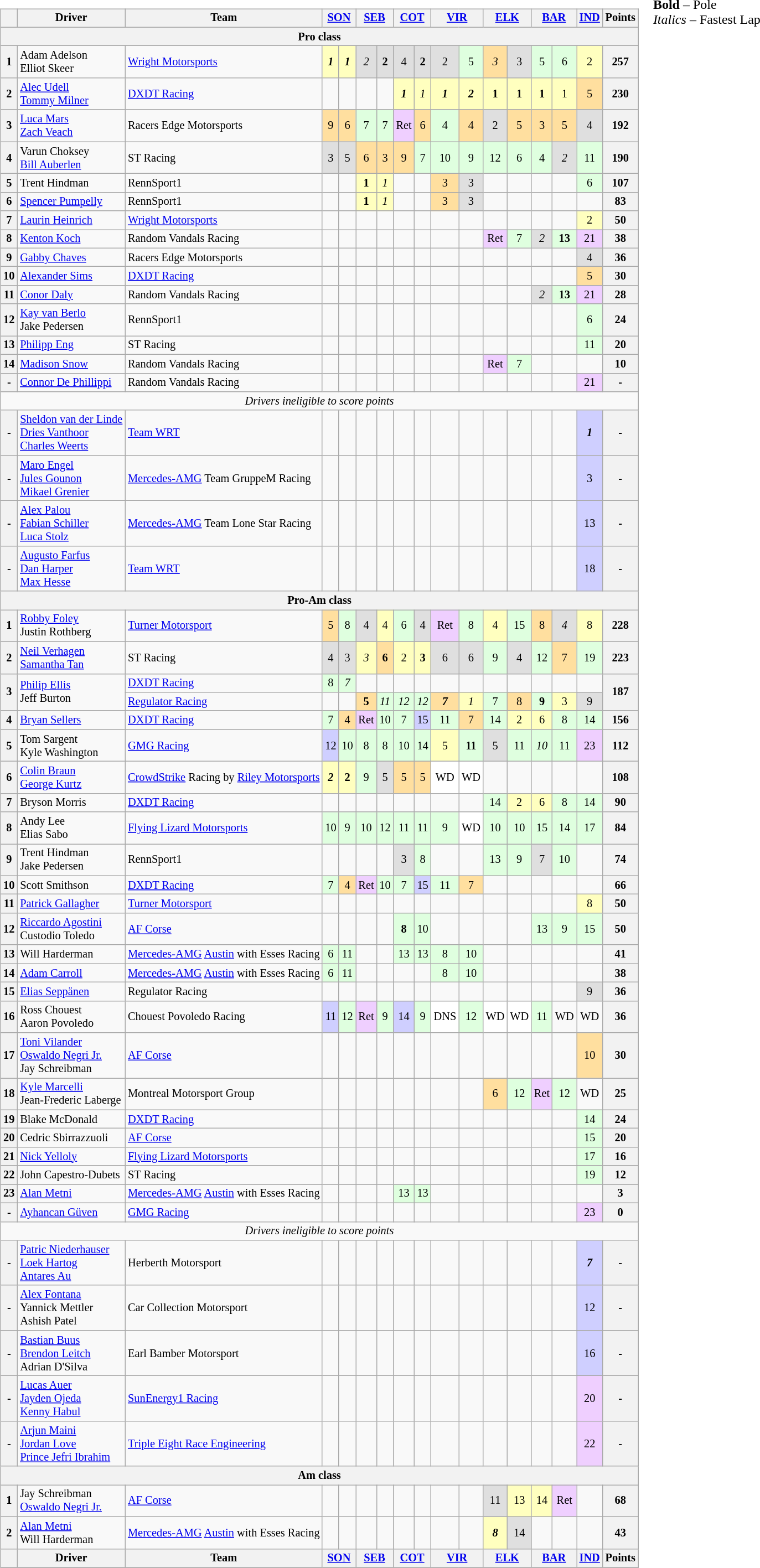<table>
<tr>
<td valign="top"><br><table class="wikitable" style="font-size: 85%; text-align:center;">
<tr>
<th></th>
<th>Driver</th>
<th>Team</th>
<th colspan=2><a href='#'>SON</a></th>
<th colspan=2><a href='#'>SEB</a></th>
<th colspan=2><a href='#'>COT</a></th>
<th colspan=2><a href='#'>VIR</a></th>
<th colspan=2><a href='#'>ELK</a></th>
<th colspan=2><a href='#'>BAR</a></th>
<th><a href='#'>IND</a></th>
<th>Points</th>
</tr>
<tr>
<th colspan=17>Pro class</th>
</tr>
<tr>
<th>1</th>
<td align=left> Adam Adelson<br> Elliot Skeer</td>
<td align=left> <a href='#'>Wright Motorsports</a></td>
<td style="background:#FFFFBF;"><strong><em>1</em></strong></td>
<td style="background:#FFFFBF;"><strong><em>1</em></strong></td>
<td style="background:#DFDFDF;"><em>2</em></td>
<td style="background:#DFDFDF;"><strong>2</strong></td>
<td style="background:#DFDFDF;">4</td>
<td style="background:#DFDFDF;"><strong>2</strong></td>
<td style="background:#DFDFDF;">2</td>
<td style="background:#DFFFDF;">5</td>
<td style="background:#FFDF9F;"><em>3</em></td>
<td style="background:#DFDFDF;">3</td>
<td style="background:#DFFFDF;">5</td>
<td style="background:#DFFFDF;">6</td>
<td style="background:#FFFFBF;">2</td>
<th>257</th>
</tr>
<tr>
<th>2</th>
<td align=left> <a href='#'>Alec Udell</a><br> <a href='#'>Tommy Milner</a></td>
<td align=left> <a href='#'>DXDT Racing</a></td>
<td></td>
<td></td>
<td></td>
<td></td>
<td style="background:#FFFFBF;"><strong><em>1</em></strong></td>
<td style="background:#FFFFBF;"><em>1</em></td>
<td style="background:#FFFFBF;"><strong><em>1</em></strong></td>
<td style="background:#FFFFBF;"><strong><em>2</em></strong></td>
<td style="background:#FFFFBF;"><strong>1</strong></td>
<td style="background:#FFFFBF;"><strong>1</strong></td>
<td style="background:#FFFFBF;"><strong>1</strong></td>
<td style="background:#FFFFBF;">1</td>
<td style="background:#FFDF9F;">5</td>
<th>230</th>
</tr>
<tr>
<th>3</th>
<td align=left> <a href='#'>Luca Mars</a><br> <a href='#'>Zach Veach</a></td>
<td align=left> Racers Edge Motorsports</td>
<td style="background:#FFDF9F;">9</td>
<td style="background:#FFDF9F;">6</td>
<td style="background:#DFFFDF;">7</td>
<td style="background:#DFFFDF;">7</td>
<td style="background:#EFCFFF;">Ret</td>
<td style="background:#FFDF9F;">6</td>
<td style="background:#DFFFDF;">4</td>
<td style="background:#FFDF9F;">4</td>
<td style="background:#DFDFDF;">2</td>
<td style="background:#FFDF9F;">5</td>
<td style="background:#FFDF9F;">3</td>
<td style="background:#FFDF9F;">5</td>
<td style="background:#DFDFDF;">4</td>
<th>192</th>
</tr>
<tr>
<th>4</th>
<td align=left> Varun Choksey<br> <a href='#'>Bill Auberlen</a></td>
<td align=left> ST Racing</td>
<td style="background:#DFDFDF;">3</td>
<td style="background:#DFDFDF;">5</td>
<td style="background:#FFDF9F;">6</td>
<td style="background:#FFDF9F;">3</td>
<td style="background:#FFDF9F;">9</td>
<td style="background:#DFFFDF;">7</td>
<td style="background:#DFFFDF;">10</td>
<td style="background:#DFFFDF;">9</td>
<td style="background:#DFFFDF;">12</td>
<td style="background:#DFFFDF;">6</td>
<td style="background:#DFFFDF;">4</td>
<td style="background:#DFDFDF;"><em>2</em></td>
<td style="background:#DFFFDF;">11</td>
<th>190</th>
</tr>
<tr>
<th>5</th>
<td align=left> Trent Hindman</td>
<td align=left> RennSport1</td>
<td></td>
<td></td>
<td style="background:#FFFFBF;"><strong>1</strong></td>
<td style="background:#FFFFBF;"><em>1</em></td>
<td></td>
<td></td>
<td style="background:#FFDF9F;">3</td>
<td style="background:#DFDFDF;">3</td>
<td></td>
<td></td>
<td></td>
<td></td>
<td style="background:#DFFFDF;">6</td>
<th>107</th>
</tr>
<tr>
<th>6</th>
<td align=left> <a href='#'>Spencer Pumpelly</a></td>
<td align=left> RennSport1</td>
<td></td>
<td></td>
<td style="background:#FFFFBF;"><strong>1</strong></td>
<td style="background:#FFFFBF;"><em>1</em></td>
<td></td>
<td></td>
<td style="background:#FFDF9F;">3</td>
<td style="background:#DFDFDF;">3</td>
<td></td>
<td></td>
<td></td>
<td></td>
<td></td>
<th>83</th>
</tr>
<tr>
<th>7</th>
<td align=left> <a href='#'>Laurin Heinrich</a></td>
<td align=left> <a href='#'>Wright Motorsports</a></td>
<td></td>
<td></td>
<td></td>
<td></td>
<td></td>
<td></td>
<td></td>
<td></td>
<td></td>
<td></td>
<td></td>
<td></td>
<td style="background:#FFFFBF;">2</td>
<th>50</th>
</tr>
<tr>
<th>8</th>
<td align=left> <a href='#'>Kenton Koch</a></td>
<td align=left> Random Vandals Racing</td>
<td></td>
<td></td>
<td></td>
<td></td>
<td></td>
<td></td>
<td></td>
<td></td>
<td style="background:#EFCFFF;">Ret</td>
<td style="background:#DFFFDF;">7</td>
<td style="background:#DFDFDF;"><em>2</em></td>
<td style="background:#DFFFDF;"><strong>13</strong></td>
<td style="background:#EFCFFF;">21</td>
<th>38</th>
</tr>
<tr>
<th>9</th>
<td align=left> <a href='#'>Gabby Chaves</a></td>
<td align=left> Racers Edge Motorsports</td>
<td></td>
<td></td>
<td></td>
<td></td>
<td></td>
<td></td>
<td></td>
<td></td>
<td></td>
<td></td>
<td></td>
<td></td>
<td style="background:#DFDFDF;">4</td>
<th>36</th>
</tr>
<tr>
<th>10</th>
<td align=left> <a href='#'>Alexander Sims</a></td>
<td align=left> <a href='#'>DXDT Racing</a></td>
<td></td>
<td></td>
<td></td>
<td></td>
<td></td>
<td></td>
<td></td>
<td></td>
<td></td>
<td></td>
<td></td>
<td></td>
<td style="background:#FFDF9F;">5</td>
<th>30</th>
</tr>
<tr>
<th>11</th>
<td align=left> <a href='#'>Conor Daly</a></td>
<td align=left> Random Vandals Racing</td>
<td></td>
<td></td>
<td></td>
<td></td>
<td></td>
<td></td>
<td></td>
<td></td>
<td></td>
<td></td>
<td style="background:#DFDFDF;"><em>2</em></td>
<td style="background:#DFFFDF;"><strong>13</strong></td>
<td style="background:#EFCFFF;">21</td>
<th>28</th>
</tr>
<tr>
<th>12</th>
<td align=left> <a href='#'>Kay van Berlo</a><br> Jake Pedersen</td>
<td align=left> RennSport1</td>
<td></td>
<td></td>
<td></td>
<td></td>
<td></td>
<td></td>
<td></td>
<td></td>
<td></td>
<td></td>
<td></td>
<td></td>
<td style="background:#DFFFDF;">6</td>
<th>24</th>
</tr>
<tr>
<th>13</th>
<td align=left> <a href='#'>Philipp Eng</a></td>
<td align=left> ST Racing</td>
<td></td>
<td></td>
<td></td>
<td></td>
<td></td>
<td></td>
<td></td>
<td></td>
<td></td>
<td></td>
<td></td>
<td></td>
<td style="background:#DFFFDF;">11</td>
<th>20</th>
</tr>
<tr>
<th>14</th>
<td align=left> <a href='#'>Madison Snow</a></td>
<td align=left> Random Vandals Racing</td>
<td></td>
<td></td>
<td></td>
<td></td>
<td></td>
<td></td>
<td></td>
<td></td>
<td style="background:#EFCFFF;">Ret</td>
<td style="background:#DFFFDF;">7</td>
<td></td>
<td></td>
<td></td>
<th>10</th>
</tr>
<tr>
<th>-</th>
<td align=left> <a href='#'>Connor De Phillippi</a></td>
<td align=left> Random Vandals Racing</td>
<td></td>
<td></td>
<td></td>
<td></td>
<td></td>
<td></td>
<td></td>
<td></td>
<td></td>
<td></td>
<td></td>
<td></td>
<td style="background:#EFCFFF;">21</td>
<th>-</th>
</tr>
<tr>
<td colspan=17 align=center><em>Drivers ineligible to score points</em></td>
</tr>
<tr>
<th>-</th>
<td align="left"> <a href='#'>Sheldon van der Linde</a><br> <a href='#'>Dries Vanthoor</a><br> <a href='#'>Charles Weerts</a></td>
<td align="left"> <a href='#'>Team WRT</a></td>
<td></td>
<td></td>
<td></td>
<td></td>
<td></td>
<td></td>
<td></td>
<td></td>
<td></td>
<td></td>
<td></td>
<td></td>
<td style="background:#CFCFFF;"><strong><em>1</em></strong></td>
<th>-</th>
</tr>
<tr>
<th>-</th>
<td align="left"> <a href='#'>Maro Engel</a><br> <a href='#'>Jules Gounon</a><br> <a href='#'>Mikael Grenier</a></td>
<td align="left"> <a href='#'>Mercedes-AMG</a> Team GruppeM Racing</td>
<td></td>
<td></td>
<td></td>
<td></td>
<td></td>
<td></td>
<td></td>
<td></td>
<td></td>
<td></td>
<td></td>
<td></td>
<td style="background:#CFCFFF;">3</td>
<th>-</th>
</tr>
<tr>
</tr>
<tr>
<th>-</th>
<td align="left"> <a href='#'>Alex Palou</a><br> <a href='#'>Fabian Schiller</a><br> <a href='#'>Luca Stolz</a></td>
<td align="left"> <a href='#'>Mercedes-AMG</a> Team Lone Star Racing</td>
<td></td>
<td></td>
<td></td>
<td></td>
<td></td>
<td></td>
<td></td>
<td></td>
<td></td>
<td></td>
<td></td>
<td></td>
<td style="background:#CFCFFF;">13</td>
<th>-</th>
</tr>
<tr>
<th>-</th>
<td align="left"> <a href='#'>Augusto Farfus</a><br> <a href='#'>Dan Harper</a><br> <a href='#'>Max Hesse</a></td>
<td align="left"> <a href='#'>Team WRT</a></td>
<td></td>
<td></td>
<td></td>
<td></td>
<td></td>
<td></td>
<td></td>
<td></td>
<td></td>
<td></td>
<td></td>
<td></td>
<td style="background:#CFCFFF;">18</td>
<th>-</th>
</tr>
<tr>
<th colspan=17>Pro-Am class</th>
</tr>
<tr>
<th>1</th>
<td align=left> <a href='#'>Robby Foley</a><br> Justin Rothberg</td>
<td align=left> <a href='#'>Turner Motorsport</a></td>
<td style="background:#FFDF9F;">5</td>
<td style="background:#DFFFDF;">8</td>
<td style="background:#DFDFDF;">4</td>
<td style="background:#FFFFBF;">4</td>
<td style="background:#DFFFDF;">6</td>
<td style="background:#DFDFDF;">4</td>
<td style="background:#EFCFFF;">Ret</td>
<td style="background:#DFFFDF;">8</td>
<td style="background:#FFFFBF;">4</td>
<td style="background:#DFFFDF;">15</td>
<td style="background:#FFDF9F;">8</td>
<td style="background:#DFDFDF;"><em>4</em></td>
<td style="background:#FFFFBF;">8</td>
<th>228</th>
</tr>
<tr>
<th>2</th>
<td align=left> <a href='#'>Neil Verhagen</a><br> <a href='#'>Samantha Tan</a></td>
<td align=left> ST Racing</td>
<td style="background:#DFDFDF;">4</td>
<td style="background:#DFDFDF;">3</td>
<td style="background:#FFFFBF;"><em>3</em></td>
<td style="background:#FFDF9F;"><strong>6</strong></td>
<td style="background:#FFFFBF;">2</td>
<td style="background:#FFFFBF;"><strong>3</strong></td>
<td style="background:#DFDFDF;">6</td>
<td style="background:#DFDFDF;">6</td>
<td style="background:#DFFFDF;">9</td>
<td style="background:#DFDFDF;">4</td>
<td style="background:#DFFFDF;">12</td>
<td style="background:#FFDF9F;">7</td>
<td style="background:#DFFFDF;">19</td>
<th>223</th>
</tr>
<tr>
<th rowspan=2>3</th>
<td rowspan=2 align=left> <a href='#'>Philip Ellis</a><br> Jeff Burton</td>
<td align=left> <a href='#'>DXDT Racing</a></td>
<td style="background:#DFFFDF;">8</td>
<td style="background:#DFFFDF;"><em>7</em></td>
<td></td>
<td></td>
<td></td>
<td></td>
<td></td>
<td></td>
<td></td>
<td></td>
<td></td>
<td></td>
<td></td>
<th rowspan=2>187</th>
</tr>
<tr>
<td align=left> <a href='#'>Regulator Racing</a></td>
<td></td>
<td></td>
<td style="background:#FFDF9F;"><strong>5</strong></td>
<td style="background:#DFFFDF;"><em>11</em></td>
<td style="background:#DFFFDF;"><em>12</em></td>
<td style="background:#DFFFDF;"><em>12</em></td>
<td style="background:#FFDF9F;"><strong><em>7</em></strong></td>
<td style="background:#FFFFBF;"><em>1</em></td>
<td style="background:#DFFFDF;">7</td>
<td style="background:#FFDF9F;">8</td>
<td style="background:#DFFFDF;"><strong>9</strong></td>
<td style="background:#FFFFBF;">3</td>
<td style="background:#DFDFDF;">9</td>
</tr>
<tr>
<th>4</th>
<td align=left> <a href='#'>Bryan Sellers</a></td>
<td align=left> <a href='#'>DXDT Racing</a></td>
<td style="background:#DFFFDF;">7</td>
<td style="background:#FFDF9F;">4</td>
<td style="background:#EFCFFF;">Ret</td>
<td style="background:#DFFFDF;">10</td>
<td style="background:#DFFFDF;">7</td>
<td style="background:#CFCFFF;">15</td>
<td style="background:#DFFFDF;">11</td>
<td style="background:#FFDF9F;">7</td>
<td style="background:#DFFFDF;">14</td>
<td style="background:#FFFFBF;">2</td>
<td style="background:#FFFFBF;">6</td>
<td style="background:#DFFFDF;">8</td>
<td style="background:#DFFFDF;">14</td>
<th>156</th>
</tr>
<tr>
<th>5</th>
<td align="left"> Tom Sargent<br> Kyle Washington</td>
<td align="left"> <a href='#'>GMG Racing</a></td>
<td style="background:#CFCFFF;">12</td>
<td style="background:#DFFFDF;">10</td>
<td style="background:#DFFFDF;">8</td>
<td style="background:#DFFFDF;">8</td>
<td style="background:#DFFFDF;">10</td>
<td style="background:#DFFFDF;">14</td>
<td style="background:#FFFFBF;">5</td>
<td style="background:#DFFFDF;"><strong>11</strong></td>
<td style="background:#DFDFDF;">5</td>
<td style="background:#DFFFDF;">11</td>
<td style="background:#DFFFDF;"><em>10</em></td>
<td style="background:#DFFFDF;">11</td>
<td style="background:#EFCFFF;">23</td>
<th>112</th>
</tr>
<tr>
<th>6</th>
<td align="left"> <a href='#'>Colin Braun</a><br>  <a href='#'>George Kurtz</a></td>
<td align="left"> <a href='#'>CrowdStrike</a> Racing by <a href='#'>Riley Motorsports</a></td>
<td style="background:#FFFFBF;"><strong><em>2</em></strong></td>
<td style="background:#FFFFBF;"><strong>2</strong></td>
<td style="background:#DFFFDF;">9</td>
<td style="background:#DFDFDF;">5</td>
<td style="background:#FFDF9F;">5</td>
<td style="background:#FFDF9F;">5</td>
<td style="background:#FFFFFF;">WD</td>
<td style="background:#FFFFFF;">WD</td>
<td></td>
<td></td>
<td></td>
<td></td>
<td></td>
<th>108</th>
</tr>
<tr>
<th>7</th>
<td align=left> Bryson Morris</td>
<td align="left"> <a href='#'>DXDT Racing</a></td>
<td></td>
<td></td>
<td></td>
<td></td>
<td></td>
<td></td>
<td></td>
<td></td>
<td style="background:#DFFFDF;">14</td>
<td style="background:#FFFFBF;">2</td>
<td style="background:#FFFFBF;">6</td>
<td style="background:#DFFFDF;">8</td>
<td style="background:#DFFFDF;">14</td>
<th>90</th>
</tr>
<tr>
<th>8</th>
<td align="left"> Andy Lee<br> Elias Sabo</td>
<td align="left"> <a href='#'>Flying Lizard Motorsports</a></td>
<td style="background:#DFFFDF;">10</td>
<td style="background:#DFFFDF;">9</td>
<td style="background:#DFFFDF;">10</td>
<td style="background:#DFFFDF;">12</td>
<td style="background:#DFFFDF;">11</td>
<td style="background:#DFFFDF;">11</td>
<td style="background:#DFFFDF;">9</td>
<td style="background:#FFFFFF;">WD</td>
<td style="background:#DFFFDF;">10</td>
<td style="background:#DFFFDF;">10</td>
<td style="background:#DFFFDF;">15</td>
<td style="background:#DFFFDF;">14</td>
<td style="background:#DFFFDF;">17</td>
<th>84</th>
</tr>
<tr>
<th>9</th>
<td align=left> Trent Hindman<br> Jake Pedersen</td>
<td align=left> RennSport1</td>
<td></td>
<td></td>
<td></td>
<td></td>
<td style="background:#DFDFDF;">3</td>
<td style="background:#DFFFDF;">8</td>
<td></td>
<td></td>
<td style="background:#DFFFDF;">13</td>
<td style="background:#DFFFDF;">9</td>
<td style="background:#DFDFDF;">7</td>
<td style="background:#DFFFDF;">10</td>
<td></td>
<th>74</th>
</tr>
<tr>
<th>10</th>
<td align="left"> Scott Smithson</td>
<td align="left"> <a href='#'>DXDT Racing</a></td>
<td style="background:#DFFFDF;">7</td>
<td style="background:#FFDF9F;">4</td>
<td style="background:#EFCFFF;">Ret</td>
<td style="background:#DFFFDF;">10</td>
<td style="background:#DFFFDF;">7</td>
<td style="background:#CFCFFF;">15</td>
<td style="background:#DFFFDF;">11</td>
<td style="background:#FFDF9F;">7</td>
<td></td>
<td></td>
<td></td>
<td></td>
<td></td>
<th>66</th>
</tr>
<tr>
<th>11</th>
<td align=left> <a href='#'>Patrick Gallagher</a></td>
<td align=left> <a href='#'>Turner Motorsport</a></td>
<td></td>
<td></td>
<td></td>
<td></td>
<td></td>
<td></td>
<td></td>
<td></td>
<td></td>
<td></td>
<td></td>
<td></td>
<td style="background:#FFFFBF;">8</td>
<th>50</th>
</tr>
<tr>
<th>12</th>
<td align="left"> <a href='#'>Riccardo Agostini</a><br> Custodio Toledo</td>
<td align="left"> <a href='#'>AF Corse</a></td>
<td></td>
<td></td>
<td></td>
<td></td>
<td style="background:#DFFFDF;"><strong>8</strong></td>
<td style="background:#DFFFDF;">10</td>
<td></td>
<td></td>
<td></td>
<td></td>
<td style="background:#DFFFDF;">13</td>
<td style="background:#DFFFDF;">9</td>
<td style="background:#DFFFDF;">15</td>
<th>50</th>
</tr>
<tr>
<th>13</th>
<td align=left> Will Harderman</td>
<td align=left> <a href='#'>Mercedes-AMG</a> <a href='#'>Austin</a> with Esses Racing</td>
<td style="background:#DFFFDF;">6</td>
<td style="background:#DFFFDF;">11</td>
<td></td>
<td></td>
<td style="background:#DFFFDF;">13</td>
<td style="background:#DFFFDF;">13</td>
<td style="background:#DFFFDF;">8</td>
<td style="background:#DFFFDF;">10</td>
<td></td>
<td></td>
<td></td>
<td></td>
<td></td>
<th>41</th>
</tr>
<tr>
<th>14</th>
<td align=left> <a href='#'>Adam Carroll</a></td>
<td align=left> <a href='#'>Mercedes-AMG</a> <a href='#'>Austin</a> with Esses Racing</td>
<td style="background:#DFFFDF;">6</td>
<td style="background:#DFFFDF;">11</td>
<td></td>
<td></td>
<td></td>
<td></td>
<td style="background:#DFFFDF;">8</td>
<td style="background:#DFFFDF;">10</td>
<td></td>
<td></td>
<td></td>
<td></td>
<td></td>
<th>38</th>
</tr>
<tr>
<th>15</th>
<td align=left> <a href='#'>Elias Seppänen</a></td>
<td align=left> Regulator Racing</td>
<td></td>
<td></td>
<td></td>
<td></td>
<td></td>
<td></td>
<td></td>
<td></td>
<td></td>
<td></td>
<td></td>
<td></td>
<td style="background:#DFDFDF;">9</td>
<th>36</th>
</tr>
<tr>
<th>16</th>
<td align=left> Ross Chouest<br> Aaron Povoledo</td>
<td align=left> Chouest Povoledo Racing</td>
<td style="background:#CFCFFF;">11</td>
<td style="background:#DFFFDF;">12</td>
<td style="background:#EFCFFF;">Ret</td>
<td style="background:#DFFFDF;">9</td>
<td style="background:#CFCFFF;">14</td>
<td style="background:#DFFFDF;">9</td>
<td style="background:#FFFFFF;">DNS</td>
<td style="background:#DFFFDF;">12</td>
<td style="background:#FFFFFF;">WD</td>
<td style="background:#FFFFFF;">WD</td>
<td style="background:#DFFFDF;">11</td>
<td>WD</td>
<td>WD</td>
<th>36</th>
</tr>
<tr>
<th>17</th>
<td align=left> <a href='#'>Toni Vilander</a><br> <a href='#'>Oswaldo Negri Jr.</a><br> Jay Schreibman</td>
<td align=left> <a href='#'>AF Corse</a></td>
<td></td>
<td></td>
<td></td>
<td></td>
<td></td>
<td></td>
<td></td>
<td></td>
<td></td>
<td></td>
<td></td>
<td></td>
<td style="background:#FFDF9F;">10</td>
<th>30</th>
</tr>
<tr>
<th>18</th>
<td align="left"> <a href='#'>Kyle Marcelli</a><br> Jean-Frederic Laberge</td>
<td align="left"> Montreal Motorsport Group</td>
<td></td>
<td></td>
<td></td>
<td></td>
<td></td>
<td></td>
<td></td>
<td></td>
<td style="background:#FFDF9F;">6</td>
<td style="background:#DFFFDF;">12</td>
<td style="background:#EFCFFF;">Ret</td>
<td style="background:#DFFFDF;">12</td>
<td>WD</td>
<th>25</th>
</tr>
<tr>
<th>19</th>
<td align=left> Blake McDonald</td>
<td align=left> <a href='#'>DXDT Racing</a></td>
<td></td>
<td></td>
<td></td>
<td></td>
<td></td>
<td></td>
<td></td>
<td></td>
<td></td>
<td></td>
<td></td>
<td></td>
<td style="background:#DFFFDF;">14</td>
<th>24</th>
</tr>
<tr>
<th>20</th>
<td align="left"> Cedric Sbirrazzuoli</td>
<td align="left"> <a href='#'>AF Corse</a></td>
<td></td>
<td></td>
<td></td>
<td></td>
<td></td>
<td></td>
<td></td>
<td></td>
<td></td>
<td></td>
<td></td>
<td></td>
<td style="background:#DFFFDF;">15</td>
<th>20</th>
</tr>
<tr>
<th>21</th>
<td align="left"> <a href='#'>Nick Yelloly</a></td>
<td align="left"> <a href='#'>Flying Lizard Motorsports</a></td>
<td></td>
<td></td>
<td></td>
<td></td>
<td></td>
<td></td>
<td></td>
<td></td>
<td></td>
<td></td>
<td></td>
<td></td>
<td style="background:#DFFFDF;">17</td>
<th>16</th>
</tr>
<tr>
<th>22</th>
<td align=left> John Capestro-Dubets</td>
<td align=left> ST Racing</td>
<td></td>
<td></td>
<td></td>
<td></td>
<td></td>
<td></td>
<td></td>
<td></td>
<td></td>
<td></td>
<td></td>
<td></td>
<td style="background:#DFFFDF;">19</td>
<th>12</th>
</tr>
<tr>
<th>23</th>
<td align=left> <a href='#'>Alan Metni</a></td>
<td align=left> <a href='#'>Mercedes-AMG</a> <a href='#'>Austin</a> with Esses Racing</td>
<td></td>
<td></td>
<td></td>
<td></td>
<td style="background:#DFFFDF;">13</td>
<td style="background:#DFFFDF;">13</td>
<td></td>
<td></td>
<td></td>
<td></td>
<td></td>
<td></td>
<td></td>
<th>3</th>
</tr>
<tr>
<th>-</th>
<td align="left"> <a href='#'>Ayhancan Güven</a></td>
<td align="left"> <a href='#'>GMG Racing</a></td>
<td></td>
<td></td>
<td></td>
<td></td>
<td></td>
<td></td>
<td></td>
<td></td>
<td></td>
<td></td>
<td></td>
<td></td>
<td style="background:#EFCFFF;">23</td>
<th>0</th>
</tr>
<tr>
<td colspan=17 align=center><em>Drivers ineligible to score points</em></td>
</tr>
<tr>
<th>-</th>
<td align="left"> <a href='#'>Patric Niederhauser</a><br> <a href='#'>Loek Hartog</a><br> <a href='#'>Antares Au</a></td>
<td align="left"> Herberth Motorsport</td>
<td></td>
<td></td>
<td></td>
<td></td>
<td></td>
<td></td>
<td></td>
<td></td>
<td></td>
<td></td>
<td></td>
<td></td>
<td style="background:#CFCFFF;"><strong><em>7</em></strong></td>
<th>-</th>
</tr>
<tr>
<th>-</th>
<td align="left"> <a href='#'>Alex Fontana</a><br> Yannick Mettler<br> Ashish Patel</td>
<td align="left"> Car Collection Motorsport</td>
<td></td>
<td></td>
<td></td>
<td></td>
<td></td>
<td></td>
<td></td>
<td></td>
<td></td>
<td></td>
<td></td>
<td></td>
<td style="background:#CFCFFF;">12</td>
<th>-</th>
</tr>
<tr>
</tr>
<tr>
<th>-</th>
<td align="left"> <a href='#'>Bastian Buus</a><br> <a href='#'>Brendon Leitch</a><br> Adrian D'Silva</td>
<td align="left"> Earl Bamber Motorsport</td>
<td></td>
<td></td>
<td></td>
<td></td>
<td></td>
<td></td>
<td></td>
<td></td>
<td></td>
<td></td>
<td></td>
<td></td>
<td style="background:#CFCFFF;">16</td>
<th>-</th>
</tr>
<tr>
<th>-</th>
<td align="left"> <a href='#'>Lucas Auer</a><br> <a href='#'>Jayden Ojeda</a><br> <a href='#'>Kenny Habul</a></td>
<td align="left"> <a href='#'>SunEnergy1 Racing</a></td>
<td></td>
<td></td>
<td></td>
<td></td>
<td></td>
<td></td>
<td></td>
<td></td>
<td></td>
<td></td>
<td></td>
<td></td>
<td style="background:#EFCFFF;">20</td>
<th>-</th>
</tr>
<tr>
<th>-</th>
<td align="left"> <a href='#'>Arjun Maini</a><br> <a href='#'>Jordan Love</a><br> <a href='#'>Prince Jefri Ibrahim</a></td>
<td align="left"> <a href='#'>Triple Eight Race Engineering</a></td>
<td></td>
<td></td>
<td></td>
<td></td>
<td></td>
<td></td>
<td></td>
<td></td>
<td></td>
<td></td>
<td></td>
<td></td>
<td style="background:#EFCFFF;">22</td>
<th>-</th>
</tr>
<tr>
<th colspan=17>Am class</th>
</tr>
<tr>
<th>1</th>
<td align=left> Jay Schreibman<br> <a href='#'>Oswaldo Negri Jr.</a></td>
<td align=left> <a href='#'>AF Corse</a></td>
<td></td>
<td></td>
<td></td>
<td></td>
<td></td>
<td></td>
<td></td>
<td></td>
<td style="background:#DFDFDF;">11</td>
<td style="background:#FFFFBF;">13</td>
<td style="background:#FFFFBF;">14</td>
<td style="background:#EFCFFF;">Ret</td>
<td></td>
<th>68</th>
</tr>
<tr>
<th>2</th>
<td align=left> <a href='#'>Alan Metni</a><br> Will Harderman</td>
<td align=left> <a href='#'>Mercedes-AMG</a> <a href='#'>Austin</a> with Esses Racing</td>
<td></td>
<td></td>
<td></td>
<td></td>
<td></td>
<td></td>
<td></td>
<td></td>
<td style="background:#FFFFBF;"><strong><em>8</em></strong></td>
<td style="background:#DFDFDF;">14</td>
<td></td>
<td></td>
<td></td>
<th>43</th>
</tr>
<tr>
<th></th>
<th>Driver</th>
<th>Team</th>
<th colspan=2><a href='#'>SON</a></th>
<th colspan=2><a href='#'>SEB</a></th>
<th colspan=2><a href='#'>COT</a></th>
<th colspan=2><a href='#'>VIR</a></th>
<th colspan=2><a href='#'>ELK</a></th>
<th colspan=2><a href='#'>BAR</a></th>
<th><a href='#'>IND</a></th>
<th>Points</th>
</tr>
<tr>
</tr>
</table>
</td>
<td valign="top"><br>
<span><strong>Bold</strong> – Pole<br>
<em>Italics</em> – Fastest Lap</span></td>
</tr>
</table>
